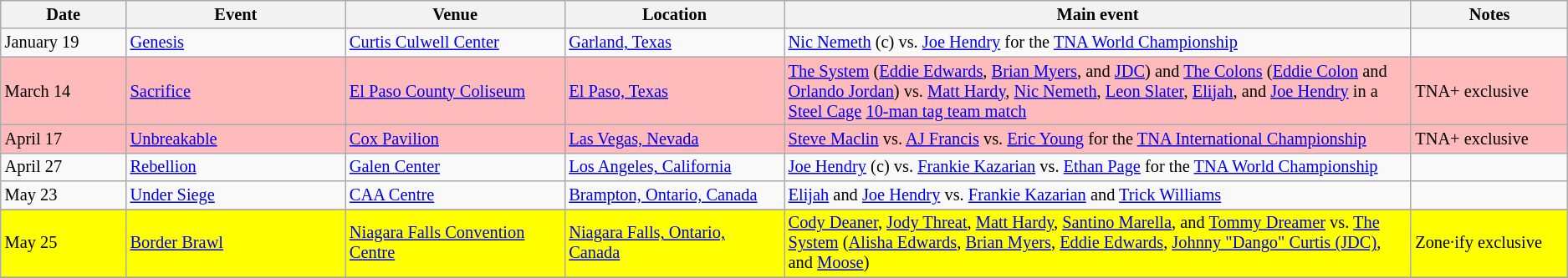<table class="sortable wikitable succession-box" style="font-size:85%;">
<tr>
<th width="8%">Date</th>
<th width="14%">Event</th>
<th width="14%">Venue</th>
<th width="14%">Location</th>
<th width="40%">Main event</th>
<th width="14%">Notes</th>
</tr>
<tr>
<td>January 19</td>
<td><a href='#'>Genesis</a></td>
<td><a href='#'>Curtis Culwell Center</a></td>
<td><a href='#'>Garland, Texas</a></td>
<td><a href='#'>Nic Nemeth</a> (c) vs. <a href='#'>Joe Hendry</a> for the <a href='#'>TNA World Championship</a></td>
<td></td>
</tr>
<tr style="background: #FBB">
<td>March 14</td>
<td><a href='#'>Sacrifice</a></td>
<td><a href='#'>El Paso County Coliseum</a></td>
<td><a href='#'>El Paso, Texas</a></td>
<td><a href='#'>The System</a> (<a href='#'>Eddie Edwards</a>, <a href='#'>Brian Myers</a>, and <a href='#'>JDC</a>) and <a href='#'>The Colons</a> (<a href='#'>Eddie Colon</a> and <a href='#'>Orlando Jordan</a>) vs. <a href='#'>Matt Hardy</a>, <a href='#'>Nic Nemeth</a>, <a href='#'>Leon Slater</a>, <a href='#'>Elijah</a>, and <a href='#'>Joe Hendry</a> in a <a href='#'>Steel Cage</a> <a href='#'>10-man tag team match</a></td>
<td>TNA+ exclusive</td>
</tr>
<tr style="background: #FBB">
<td>April 17</td>
<td><a href='#'>Unbreakable</a></td>
<td><a href='#'>Cox Pavilion</a></td>
<td><a href='#'>Las Vegas, Nevada</a></td>
<td><a href='#'>Steve Maclin</a> vs. <a href='#'>AJ Francis</a> vs. <a href='#'>Eric Young</a> for the <a href='#'>TNA International Championship</a></td>
<td>TNA+ exclusive</td>
</tr>
<tr>
<td>April 27</td>
<td><a href='#'>Rebellion</a></td>
<td><a href='#'>Galen Center</a></td>
<td><a href='#'>Los Angeles, California</a></td>
<td><a href='#'>Joe Hendry</a> (c) vs. <a href='#'>Frankie Kazarian</a> vs. <a href='#'>Ethan Page</a> for the <a href='#'>TNA World Championship</a></td>
<td></td>
</tr>
<tr>
<td>May 23</td>
<td><a href='#'>Under Siege</a></td>
<td><a href='#'>CAA Centre</a></td>
<td><a href='#'>Brampton, Ontario, Canada</a></td>
<td><a href='#'>Elijah</a> and <a href='#'>Joe Hendry</a> vs. <a href='#'>Frankie Kazarian</a> and <a href='#'>Trick Williams</a></td>
<td></td>
</tr>
<tr>
</tr>
<tr style="background: #FF0">
<td>May 25</td>
<td><a href='#'>Border Brawl</a></td>
<td><a href='#'>Niagara Falls Convention Centre</a></td>
<td><a href='#'>Niagara Falls, Ontario, Canada</a></td>
<td><a href='#'>Cody Deaner</a>, <a href='#'>Jody Threat</a>, <a href='#'>Matt Hardy</a>, <a href='#'>Santino Marella</a>, and <a href='#'>Tommy Dreamer</a> vs. <a href='#'>The System</a> (<a href='#'>Alisha Edwards</a>, <a href='#'>Brian Myers</a>, <a href='#'>Eddie Edwards</a>, <a href='#'>Johnny "Dango" Curtis (JDC)</a>, and <a href='#'>Moose</a>)</td>
<td>Zone·ify exclusive</td>
</tr>
<tr>
</tr>
</table>
